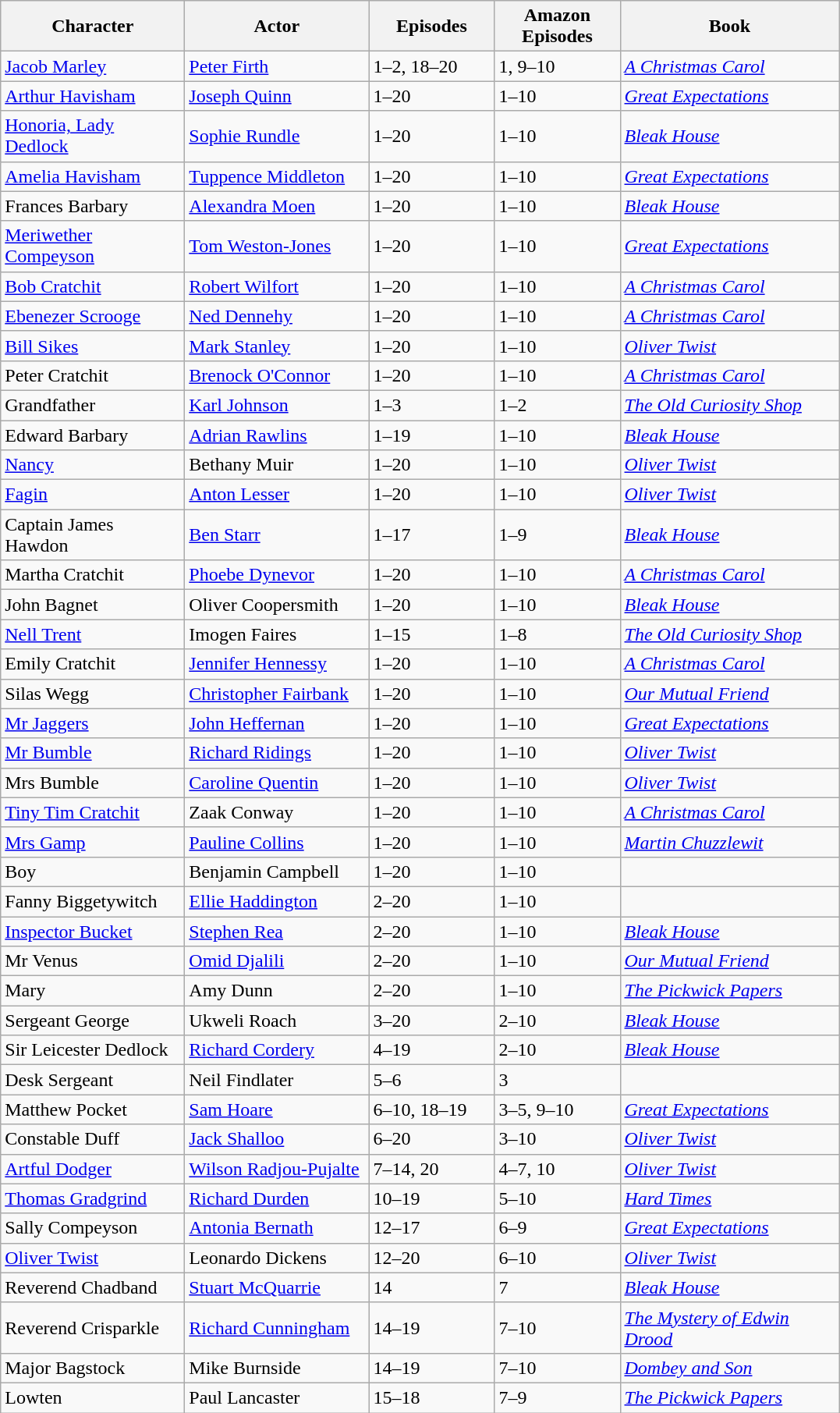<table class="wikitable sortable">
<tr>
<th style="width:150px;" scope="col">Character</th>
<th style="width:150px;">Actor</th>
<th style="width:100px;">Episodes</th>
<th style="width:100px;">Amazon Episodes</th>
<th style="width:180px;">Book</th>
</tr>
<tr>
<td><a href='#'>Jacob Marley</a></td>
<td><a href='#'>Peter Firth</a></td>
<td>1–2, 18–20</td>
<td>1, 9–10</td>
<td><em><a href='#'>A Christmas Carol</a></em></td>
</tr>
<tr>
<td><a href='#'>Arthur Havisham</a></td>
<td><a href='#'>Joseph Quinn</a></td>
<td>1–20</td>
<td>1–10</td>
<td><em><a href='#'>Great Expectations</a></em></td>
</tr>
<tr>
<td><a href='#'>Honoria, Lady Dedlock</a></td>
<td><a href='#'>Sophie Rundle</a></td>
<td>1–20</td>
<td>1–10</td>
<td><em><a href='#'>Bleak House</a></em></td>
</tr>
<tr>
<td><a href='#'>Amelia Havisham</a></td>
<td><a href='#'>Tuppence Middleton</a></td>
<td>1–20</td>
<td>1–10</td>
<td><em><a href='#'>Great Expectations</a></em></td>
</tr>
<tr>
<td>Frances Barbary</td>
<td><a href='#'>Alexandra Moen</a></td>
<td>1–20</td>
<td>1–10</td>
<td><em><a href='#'>Bleak House</a></em></td>
</tr>
<tr>
<td><a href='#'>Meriwether Compeyson</a></td>
<td><a href='#'>Tom Weston-Jones</a></td>
<td>1–20</td>
<td>1–10</td>
<td><em><a href='#'>Great Expectations</a></em></td>
</tr>
<tr>
<td><a href='#'>Bob Cratchit</a></td>
<td><a href='#'>Robert Wilfort</a></td>
<td>1–20</td>
<td>1–10</td>
<td><em><a href='#'>A Christmas Carol</a></em></td>
</tr>
<tr>
<td><a href='#'>Ebenezer Scrooge</a></td>
<td><a href='#'>Ned Dennehy</a></td>
<td>1–20</td>
<td>1–10</td>
<td><em><a href='#'>A Christmas Carol</a></em></td>
</tr>
<tr>
<td><a href='#'>Bill Sikes</a></td>
<td><a href='#'>Mark Stanley</a></td>
<td>1–20</td>
<td>1–10</td>
<td><em><a href='#'>Oliver Twist</a></em></td>
</tr>
<tr>
<td>Peter Cratchit</td>
<td><a href='#'>Brenock O'Connor</a></td>
<td>1–20</td>
<td>1–10</td>
<td><em><a href='#'>A Christmas Carol</a></em></td>
</tr>
<tr>
<td>Grandfather</td>
<td><a href='#'>Karl Johnson</a></td>
<td>1–3</td>
<td>1–2</td>
<td><em><a href='#'>The Old Curiosity Shop</a></em></td>
</tr>
<tr>
<td>Edward Barbary</td>
<td><a href='#'>Adrian Rawlins</a></td>
<td>1–19</td>
<td>1–10</td>
<td><em><a href='#'>Bleak House</a></em></td>
</tr>
<tr>
<td><a href='#'>Nancy</a></td>
<td>Bethany Muir</td>
<td>1–20</td>
<td>1–10</td>
<td><em><a href='#'>Oliver Twist</a></em></td>
</tr>
<tr>
<td><a href='#'>Fagin</a></td>
<td><a href='#'>Anton Lesser</a></td>
<td>1–20</td>
<td>1–10</td>
<td><em><a href='#'>Oliver Twist</a></em></td>
</tr>
<tr>
<td>Captain James Hawdon</td>
<td><a href='#'>Ben Starr</a></td>
<td>1–17</td>
<td>1–9</td>
<td><em><a href='#'>Bleak House</a></em></td>
</tr>
<tr>
<td>Martha Cratchit</td>
<td><a href='#'>Phoebe Dynevor</a></td>
<td>1–20</td>
<td>1–10</td>
<td><em><a href='#'>A Christmas Carol</a></em></td>
</tr>
<tr>
<td>John Bagnet</td>
<td>Oliver Coopersmith</td>
<td>1–20</td>
<td>1–10</td>
<td><em><a href='#'>Bleak House</a></em></td>
</tr>
<tr>
<td><a href='#'>Nell Trent</a></td>
<td>Imogen Faires</td>
<td>1–15</td>
<td>1–8</td>
<td><em><a href='#'>The Old Curiosity Shop</a></em></td>
</tr>
<tr>
<td>Emily Cratchit</td>
<td><a href='#'>Jennifer Hennessy</a></td>
<td>1–20</td>
<td>1–10</td>
<td><em><a href='#'>A Christmas Carol</a></em></td>
</tr>
<tr>
<td>Silas Wegg</td>
<td><a href='#'>Christopher Fairbank</a></td>
<td>1–20</td>
<td>1–10</td>
<td><em><a href='#'>Our Mutual Friend</a></em></td>
</tr>
<tr>
<td><a href='#'>Mr Jaggers</a></td>
<td><a href='#'>John Heffernan</a></td>
<td>1–20</td>
<td>1–10</td>
<td><em><a href='#'>Great Expectations</a></em></td>
</tr>
<tr>
<td><a href='#'>Mr Bumble</a></td>
<td><a href='#'>Richard Ridings</a></td>
<td>1–20</td>
<td>1–10</td>
<td><em><a href='#'>Oliver Twist</a></em></td>
</tr>
<tr>
<td>Mrs Bumble</td>
<td><a href='#'>Caroline Quentin</a></td>
<td>1–20</td>
<td>1–10</td>
<td><em><a href='#'>Oliver Twist</a></em></td>
</tr>
<tr>
<td><a href='#'>Tiny Tim Cratchit</a></td>
<td>Zaak Conway</td>
<td>1–20</td>
<td>1–10</td>
<td><em><a href='#'>A Christmas Carol</a></em></td>
</tr>
<tr>
<td><a href='#'>Mrs Gamp</a></td>
<td><a href='#'>Pauline Collins</a></td>
<td>1–20</td>
<td>1–10</td>
<td><em><a href='#'>Martin Chuzzlewit</a></em></td>
</tr>
<tr>
<td>Boy</td>
<td>Benjamin Campbell</td>
<td>1–20</td>
<td>1–10</td>
<td></td>
</tr>
<tr>
<td>Fanny Biggetywitch</td>
<td><a href='#'>Ellie Haddington</a></td>
<td>2–20</td>
<td>1–10</td>
<td></td>
</tr>
<tr>
<td><a href='#'>Inspector Bucket</a></td>
<td><a href='#'>Stephen Rea</a></td>
<td>2–20</td>
<td>1–10</td>
<td><em><a href='#'>Bleak House</a></em></td>
</tr>
<tr>
<td>Mr Venus</td>
<td><a href='#'>Omid Djalili</a></td>
<td>2–20</td>
<td>1–10</td>
<td><em><a href='#'>Our Mutual Friend</a></em></td>
</tr>
<tr>
<td>Mary</td>
<td>Amy Dunn</td>
<td>2–20</td>
<td>1–10</td>
<td><em><a href='#'>The Pickwick Papers</a></em></td>
</tr>
<tr>
<td>Sergeant George</td>
<td>Ukweli Roach</td>
<td>3–20</td>
<td>2–10</td>
<td><em><a href='#'>Bleak House</a></em></td>
</tr>
<tr>
<td>Sir Leicester Dedlock</td>
<td><a href='#'>Richard Cordery</a></td>
<td>4–19</td>
<td>2–10</td>
<td><em><a href='#'>Bleak House</a></em></td>
</tr>
<tr>
<td>Desk Sergeant</td>
<td>Neil Findlater</td>
<td>5–6</td>
<td>3</td>
<td></td>
</tr>
<tr>
<td>Matthew Pocket</td>
<td><a href='#'>Sam Hoare</a></td>
<td>6–10, 18–19</td>
<td>3–5, 9–10</td>
<td><em><a href='#'>Great Expectations</a></em></td>
</tr>
<tr>
<td>Constable Duff</td>
<td><a href='#'>Jack Shalloo</a></td>
<td>6–20</td>
<td>3–10</td>
<td><em><a href='#'>Oliver Twist</a></em></td>
</tr>
<tr>
<td><a href='#'>Artful Dodger</a></td>
<td><a href='#'>Wilson Radjou-Pujalte</a></td>
<td>7–14, 20</td>
<td>4–7, 10</td>
<td><em><a href='#'>Oliver Twist</a></em></td>
</tr>
<tr>
<td><a href='#'>Thomas Gradgrind</a></td>
<td><a href='#'>Richard Durden</a></td>
<td>10–19</td>
<td>5–10</td>
<td><em><a href='#'>Hard Times</a></em></td>
</tr>
<tr>
<td>Sally Compeyson</td>
<td><a href='#'>Antonia Bernath</a></td>
<td>12–17</td>
<td>6–9</td>
<td><em><a href='#'>Great Expectations</a></em></td>
</tr>
<tr>
<td><a href='#'>Oliver Twist</a></td>
<td>Leonardo Dickens</td>
<td>12–20</td>
<td>6–10</td>
<td><em><a href='#'>Oliver Twist</a></em></td>
</tr>
<tr>
<td>Reverend Chadband</td>
<td><a href='#'>Stuart McQuarrie</a></td>
<td>14</td>
<td>7</td>
<td><em><a href='#'>Bleak House</a></em></td>
</tr>
<tr>
<td>Reverend Crisparkle</td>
<td><a href='#'>Richard Cunningham</a></td>
<td>14–19</td>
<td>7–10</td>
<td><em><a href='#'>The Mystery of Edwin Drood</a></em></td>
</tr>
<tr>
<td>Major Bagstock</td>
<td>Mike Burnside</td>
<td>14–19</td>
<td>7–10</td>
<td><em><a href='#'>Dombey and Son</a></em></td>
</tr>
<tr>
<td>Lowten</td>
<td>Paul Lancaster</td>
<td>15–18</td>
<td>7–9</td>
<td><em><a href='#'>The Pickwick Papers</a></em></td>
</tr>
</table>
